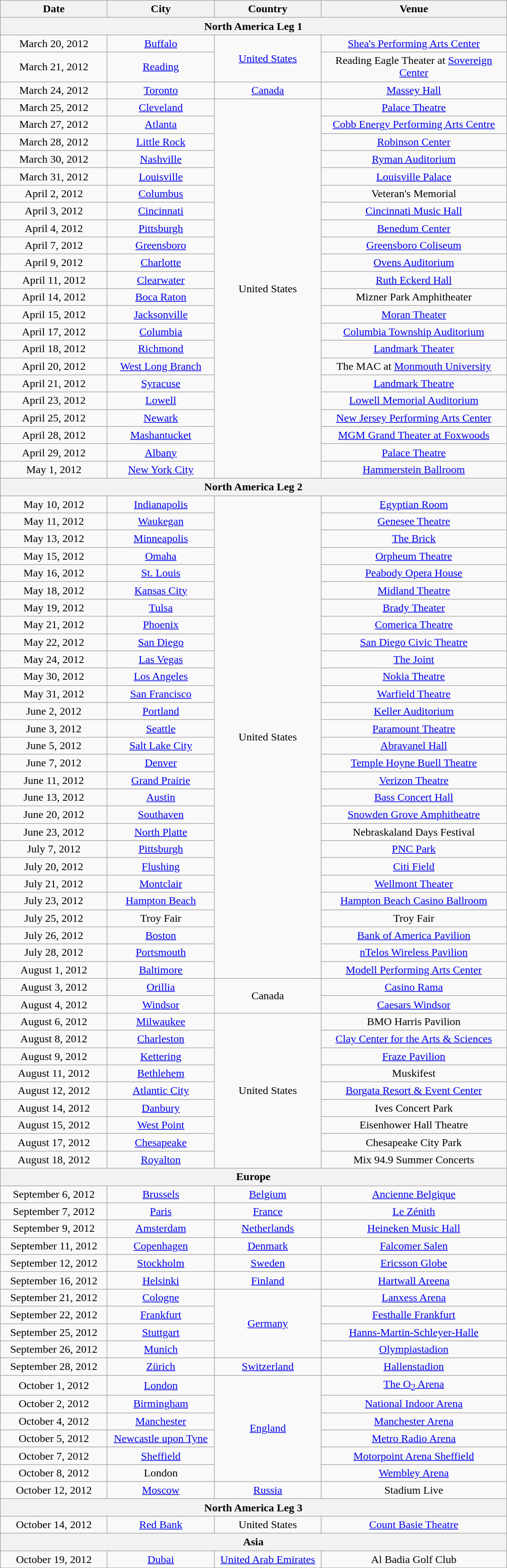<table class="wikitable" style="text-align:center;">
<tr>
<th width="150">Date</th>
<th width="150">City</th>
<th width="150">Country</th>
<th width="265">Venue</th>
</tr>
<tr>
<th colspan="4">North America Leg 1</th>
</tr>
<tr>
<td>March 20, 2012</td>
<td><a href='#'>Buffalo</a></td>
<td rowspan="2"><a href='#'>United States</a></td>
<td><a href='#'>Shea's Performing Arts Center</a></td>
</tr>
<tr>
<td>March 21, 2012</td>
<td><a href='#'>Reading</a></td>
<td>Reading Eagle Theater at <a href='#'>Sovereign Center</a></td>
</tr>
<tr>
<td>March 24, 2012</td>
<td><a href='#'>Toronto</a></td>
<td><a href='#'>Canada</a></td>
<td><a href='#'>Massey Hall</a></td>
</tr>
<tr>
<td>March 25, 2012</td>
<td><a href='#'>Cleveland</a></td>
<td rowspan="22">United States</td>
<td><a href='#'>Palace Theatre</a></td>
</tr>
<tr>
<td>March 27, 2012</td>
<td><a href='#'>Atlanta</a></td>
<td><a href='#'>Cobb Energy Performing Arts Centre</a></td>
</tr>
<tr>
<td>March 28, 2012</td>
<td><a href='#'>Little Rock</a></td>
<td><a href='#'>Robinson Center</a></td>
</tr>
<tr>
<td>March 30, 2012</td>
<td><a href='#'>Nashville</a></td>
<td><a href='#'>Ryman Auditorium</a></td>
</tr>
<tr>
<td>March 31, 2012</td>
<td><a href='#'>Louisville</a></td>
<td><a href='#'>Louisville Palace</a></td>
</tr>
<tr>
<td>April 2, 2012</td>
<td><a href='#'>Columbus</a></td>
<td>Veteran's Memorial</td>
</tr>
<tr>
<td>April 3, 2012</td>
<td><a href='#'>Cincinnati</a></td>
<td><a href='#'>Cincinnati Music Hall</a></td>
</tr>
<tr>
<td>April 4, 2012</td>
<td><a href='#'>Pittsburgh</a></td>
<td><a href='#'>Benedum Center</a></td>
</tr>
<tr>
<td>April 7, 2012</td>
<td><a href='#'>Greensboro</a></td>
<td><a href='#'>Greensboro Coliseum</a></td>
</tr>
<tr>
<td>April 9, 2012</td>
<td><a href='#'>Charlotte</a></td>
<td><a href='#'>Ovens Auditorium</a></td>
</tr>
<tr>
<td>April 11, 2012</td>
<td><a href='#'>Clearwater</a></td>
<td><a href='#'>Ruth Eckerd Hall</a></td>
</tr>
<tr>
<td>April 14, 2012</td>
<td><a href='#'>Boca Raton</a></td>
<td>Mizner Park Amphitheater</td>
</tr>
<tr>
<td>April 15, 2012</td>
<td><a href='#'>Jacksonville</a></td>
<td><a href='#'>Moran Theater</a></td>
</tr>
<tr>
<td>April 17, 2012</td>
<td><a href='#'>Columbia</a></td>
<td><a href='#'>Columbia Township Auditorium</a></td>
</tr>
<tr>
<td>April 18, 2012</td>
<td><a href='#'>Richmond</a></td>
<td><a href='#'>Landmark Theater</a></td>
</tr>
<tr>
<td>April 20, 2012</td>
<td><a href='#'>West Long Branch</a></td>
<td>The MAC at <a href='#'>Monmouth University</a></td>
</tr>
<tr>
<td>April 21, 2012</td>
<td><a href='#'>Syracuse</a></td>
<td><a href='#'>Landmark Theatre</a></td>
</tr>
<tr>
<td>April 23, 2012</td>
<td><a href='#'>Lowell</a></td>
<td><a href='#'>Lowell Memorial Auditorium</a></td>
</tr>
<tr>
<td>April 25, 2012</td>
<td><a href='#'>Newark</a></td>
<td><a href='#'>New Jersey Performing Arts Center</a></td>
</tr>
<tr>
<td>April 28, 2012</td>
<td><a href='#'>Mashantucket</a></td>
<td><a href='#'>MGM Grand Theater at Foxwoods</a></td>
</tr>
<tr>
<td>April 29, 2012</td>
<td><a href='#'>Albany</a></td>
<td><a href='#'>Palace Theatre</a></td>
</tr>
<tr>
<td>May 1, 2012</td>
<td><a href='#'>New York City</a></td>
<td><a href='#'>Hammerstein Ballroom</a></td>
</tr>
<tr>
<th colspan="4">North America Leg 2</th>
</tr>
<tr>
<td>May 10, 2012</td>
<td><a href='#'>Indianapolis</a></td>
<td rowspan="28">United States</td>
<td><a href='#'>Egyptian Room</a></td>
</tr>
<tr>
<td>May 11, 2012</td>
<td><a href='#'>Waukegan</a></td>
<td><a href='#'>Genesee Theatre</a></td>
</tr>
<tr>
<td>May 13, 2012</td>
<td><a href='#'>Minneapolis</a></td>
<td><a href='#'>The Brick</a></td>
</tr>
<tr>
<td>May 15, 2012</td>
<td><a href='#'>Omaha</a></td>
<td><a href='#'>Orpheum Theatre</a></td>
</tr>
<tr>
<td>May 16, 2012</td>
<td><a href='#'>St. Louis</a></td>
<td><a href='#'>Peabody Opera House</a></td>
</tr>
<tr>
<td>May 18, 2012</td>
<td><a href='#'>Kansas City</a></td>
<td><a href='#'>Midland Theatre</a></td>
</tr>
<tr>
<td>May 19, 2012</td>
<td><a href='#'>Tulsa</a></td>
<td><a href='#'>Brady Theater</a></td>
</tr>
<tr>
<td>May 21, 2012</td>
<td><a href='#'>Phoenix</a></td>
<td><a href='#'>Comerica Theatre</a></td>
</tr>
<tr>
<td>May 22, 2012</td>
<td><a href='#'>San Diego</a></td>
<td><a href='#'>San Diego Civic Theatre</a></td>
</tr>
<tr>
<td>May 24, 2012</td>
<td><a href='#'>Las Vegas</a></td>
<td><a href='#'>The Joint</a></td>
</tr>
<tr>
<td>May 30, 2012</td>
<td><a href='#'>Los Angeles</a></td>
<td><a href='#'>Nokia Theatre</a></td>
</tr>
<tr>
<td>May 31, 2012</td>
<td><a href='#'>San Francisco</a></td>
<td><a href='#'>Warfield Theatre</a></td>
</tr>
<tr>
<td>June 2, 2012</td>
<td><a href='#'>Portland</a></td>
<td><a href='#'>Keller Auditorium</a></td>
</tr>
<tr>
<td>June 3, 2012</td>
<td><a href='#'>Seattle</a></td>
<td><a href='#'>Paramount Theatre</a></td>
</tr>
<tr>
<td>June 5, 2012</td>
<td><a href='#'>Salt Lake City</a></td>
<td><a href='#'>Abravanel Hall</a></td>
</tr>
<tr>
<td>June 7, 2012</td>
<td><a href='#'>Denver</a></td>
<td><a href='#'>Temple Hoyne Buell Theatre</a></td>
</tr>
<tr>
<td>June 11, 2012</td>
<td><a href='#'>Grand Prairie</a></td>
<td><a href='#'>Verizon Theatre</a></td>
</tr>
<tr>
<td>June 13, 2012</td>
<td><a href='#'>Austin</a></td>
<td><a href='#'>Bass Concert Hall</a></td>
</tr>
<tr>
<td>June 20, 2012</td>
<td><a href='#'>Southaven</a></td>
<td><a href='#'>Snowden Grove Amphitheatre</a></td>
</tr>
<tr>
<td>June 23, 2012</td>
<td><a href='#'>North Platte</a></td>
<td>Nebraskaland Days Festival</td>
</tr>
<tr>
<td>July 7, 2012</td>
<td><a href='#'>Pittsburgh</a></td>
<td><a href='#'>PNC Park</a></td>
</tr>
<tr>
<td>July 20, 2012</td>
<td><a href='#'>Flushing</a></td>
<td><a href='#'>Citi Field</a></td>
</tr>
<tr>
<td>July 21, 2012</td>
<td><a href='#'>Montclair</a></td>
<td><a href='#'>Wellmont Theater</a></td>
</tr>
<tr>
<td>July 23, 2012</td>
<td><a href='#'>Hampton Beach</a></td>
<td><a href='#'>Hampton Beach Casino Ballroom</a></td>
</tr>
<tr>
<td>July 25, 2012</td>
<td>Troy Fair</td>
<td>Troy Fair</td>
</tr>
<tr>
<td>July 26, 2012</td>
<td><a href='#'>Boston</a></td>
<td><a href='#'>Bank of America Pavilion</a></td>
</tr>
<tr>
<td>July 28, 2012</td>
<td><a href='#'>Portsmouth</a></td>
<td><a href='#'>nTelos Wireless Pavilion</a></td>
</tr>
<tr>
<td>August 1, 2012</td>
<td><a href='#'>Baltimore</a></td>
<td><a href='#'>Modell Performing Arts Center</a></td>
</tr>
<tr>
<td>August 3, 2012</td>
<td><a href='#'>Orillia</a></td>
<td rowspan="2">Canada</td>
<td><a href='#'>Casino Rama</a></td>
</tr>
<tr>
<td>August 4, 2012</td>
<td><a href='#'>Windsor</a></td>
<td><a href='#'>Caesars Windsor</a></td>
</tr>
<tr>
<td>August 6, 2012</td>
<td><a href='#'>Milwaukee</a></td>
<td rowspan="9">United States</td>
<td>BMO Harris Pavilion</td>
</tr>
<tr>
<td>August 8, 2012</td>
<td><a href='#'>Charleston</a></td>
<td><a href='#'>Clay Center for the Arts & Sciences</a></td>
</tr>
<tr>
<td>August 9, 2012</td>
<td><a href='#'>Kettering</a></td>
<td><a href='#'>Fraze Pavilion</a></td>
</tr>
<tr>
<td>August 11, 2012</td>
<td><a href='#'>Bethlehem</a></td>
<td>Muskifest</td>
</tr>
<tr>
<td>August 12, 2012</td>
<td><a href='#'>Atlantic City</a></td>
<td><a href='#'>Borgata Resort & Event Center</a></td>
</tr>
<tr>
<td>August 14, 2012</td>
<td><a href='#'>Danbury</a></td>
<td>Ives Concert Park</td>
</tr>
<tr>
<td>August 15, 2012</td>
<td><a href='#'>West Point</a></td>
<td>Eisenhower Hall Theatre</td>
</tr>
<tr>
<td>August 17, 2012</td>
<td><a href='#'>Chesapeake</a></td>
<td>Chesapeake City Park</td>
</tr>
<tr>
<td>August 18, 2012</td>
<td><a href='#'>Royalton</a></td>
<td>Mix 94.9 Summer Concerts</td>
</tr>
<tr>
<th colspan="4">Europe </th>
</tr>
<tr>
<td>September 6, 2012</td>
<td><a href='#'>Brussels</a></td>
<td><a href='#'>Belgium</a></td>
<td><a href='#'>Ancienne Belgique</a></td>
</tr>
<tr>
<td>September 7, 2012</td>
<td><a href='#'>Paris</a></td>
<td><a href='#'>France</a></td>
<td><a href='#'>Le Zénith</a></td>
</tr>
<tr>
<td>September 9, 2012</td>
<td><a href='#'>Amsterdam</a></td>
<td><a href='#'>Netherlands</a></td>
<td><a href='#'>Heineken Music Hall</a></td>
</tr>
<tr>
<td>September 11, 2012</td>
<td><a href='#'>Copenhagen</a></td>
<td><a href='#'>Denmark</a></td>
<td><a href='#'>Falcomer Salen</a></td>
</tr>
<tr>
<td>September 12, 2012</td>
<td><a href='#'>Stockholm</a></td>
<td><a href='#'>Sweden</a></td>
<td><a href='#'>Ericsson Globe</a></td>
</tr>
<tr>
<td>September 16, 2012</td>
<td><a href='#'>Helsinki</a></td>
<td><a href='#'>Finland</a></td>
<td><a href='#'>Hartwall Areena</a></td>
</tr>
<tr>
<td>September 21, 2012</td>
<td><a href='#'>Cologne</a></td>
<td rowspan="4"><a href='#'>Germany</a></td>
<td><a href='#'>Lanxess Arena</a></td>
</tr>
<tr>
<td>September 22, 2012</td>
<td><a href='#'>Frankfurt</a></td>
<td><a href='#'>Festhalle Frankfurt</a></td>
</tr>
<tr>
<td>September 25, 2012</td>
<td><a href='#'>Stuttgart</a></td>
<td><a href='#'>Hanns-Martin-Schleyer-Halle</a></td>
</tr>
<tr>
<td>September 26, 2012</td>
<td><a href='#'>Munich</a></td>
<td><a href='#'>Olympiastadion</a></td>
</tr>
<tr>
<td>September 28, 2012</td>
<td><a href='#'>Zürich</a></td>
<td><a href='#'>Switzerland</a></td>
<td><a href='#'>Hallenstadion</a></td>
</tr>
<tr>
<td>October 1, 2012</td>
<td><a href='#'>London</a></td>
<td rowspan="6"><a href='#'>England</a></td>
<td><a href='#'>The O<sub>2</sub> Arena</a></td>
</tr>
<tr>
<td>October 2, 2012</td>
<td><a href='#'>Birmingham</a></td>
<td><a href='#'>National Indoor Arena</a></td>
</tr>
<tr>
<td>October 4, 2012</td>
<td><a href='#'>Manchester</a></td>
<td><a href='#'>Manchester Arena</a></td>
</tr>
<tr>
<td>October 5, 2012</td>
<td><a href='#'>Newcastle upon Tyne</a></td>
<td><a href='#'>Metro Radio Arena</a></td>
</tr>
<tr>
<td>October 7, 2012</td>
<td><a href='#'>Sheffield</a></td>
<td><a href='#'>Motorpoint Arena Sheffield</a></td>
</tr>
<tr>
<td>October 8, 2012</td>
<td>London</td>
<td><a href='#'>Wembley Arena</a></td>
</tr>
<tr>
<td>October 12, 2012</td>
<td><a href='#'>Moscow</a></td>
<td><a href='#'>Russia</a></td>
<td>Stadium Live</td>
</tr>
<tr>
<th colspan="4">North America Leg 3</th>
</tr>
<tr>
<td>October 14, 2012</td>
<td><a href='#'>Red Bank</a></td>
<td>United States</td>
<td><a href='#'>Count Basie Theatre</a></td>
</tr>
<tr>
<th colspan="4">Asia</th>
</tr>
<tr>
<td>October 19, 2012</td>
<td><a href='#'>Dubai</a></td>
<td><a href='#'>United Arab Emirates</a></td>
<td>Al Badia Golf Club</td>
</tr>
</table>
